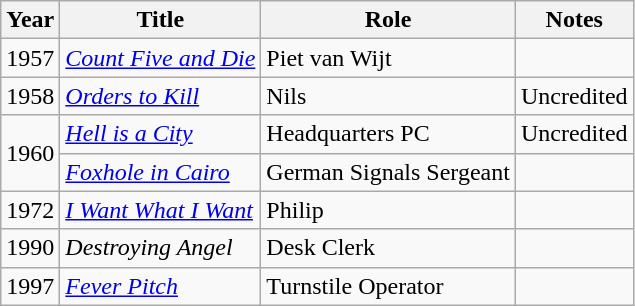<table class="wikitable sortable jquery-tablesorter">
<tr>
<th>Year</th>
<th>Title</th>
<th>Role</th>
<th>Notes</th>
</tr>
<tr>
<td>1957</td>
<td><em><a href='#'>Count Five and Die</a></em></td>
<td>Piet van Wijt</td>
<td></td>
</tr>
<tr>
<td>1958</td>
<td><em><a href='#'>Orders to Kill</a></em></td>
<td>Nils</td>
<td>Uncredited</td>
</tr>
<tr>
<td rowspan="2">1960</td>
<td><em><a href='#'>Hell is a City</a></em></td>
<td>Headquarters PC</td>
<td>Uncredited</td>
</tr>
<tr>
<td><em><a href='#'>Foxhole in Cairo</a></em></td>
<td>German Signals Sergeant</td>
<td></td>
</tr>
<tr>
<td>1972</td>
<td><em><a href='#'>I Want What I Want</a></em></td>
<td>Philip</td>
<td></td>
</tr>
<tr>
<td>1990</td>
<td><em>Destroying Angel</em></td>
<td>Desk Clerk</td>
<td></td>
</tr>
<tr>
<td>1997</td>
<td><em><a href='#'>Fever Pitch</a></em></td>
<td>Turnstile Operator</td>
<td></td>
</tr>
</table>
